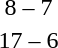<table style="text-align:center">
<tr>
<th width=200></th>
<th width=100></th>
<th width=200></th>
</tr>
<tr>
<td align=right><strong></strong></td>
<td>8 – 7</td>
<td align=left></td>
</tr>
<tr>
<td align=right><strong></strong></td>
<td>17 – 6</td>
<td align=left></td>
</tr>
</table>
